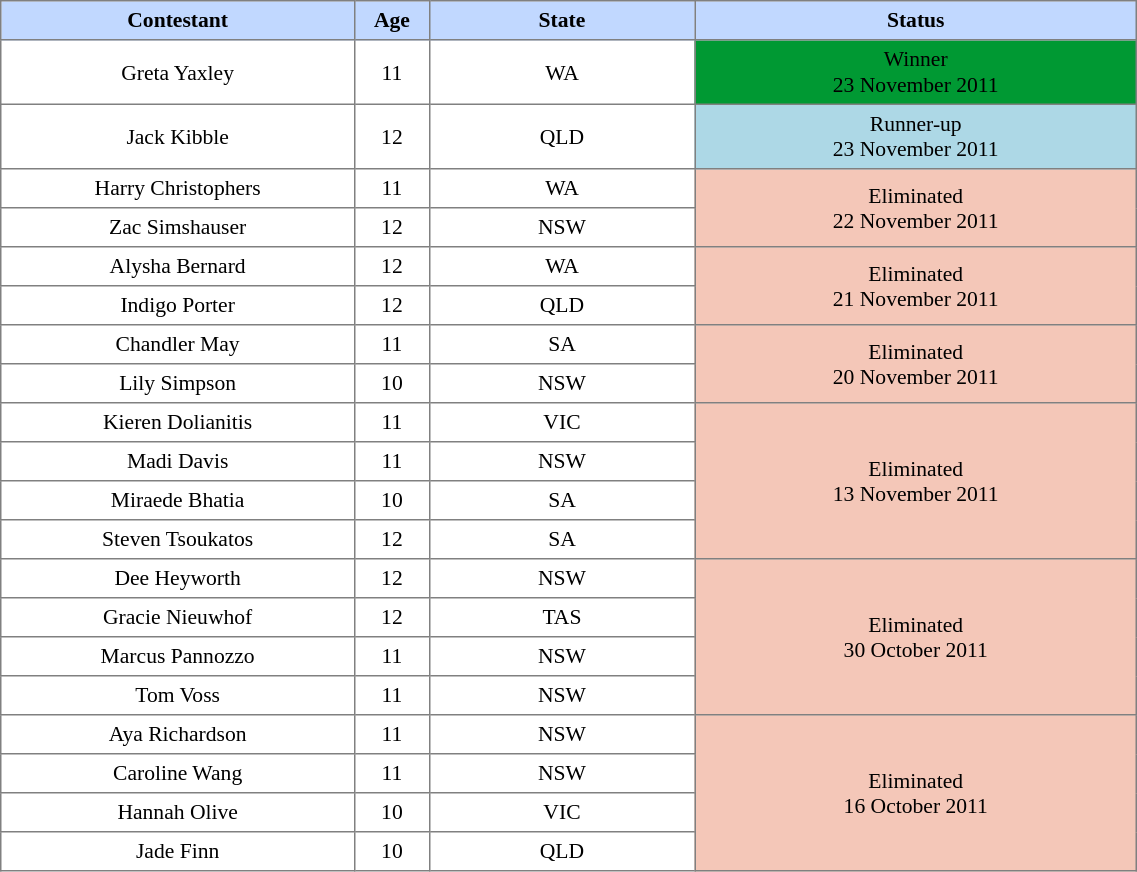<table border="1" cellpadding="4" cellspacing="0" style="text-align:center; font-size:90%; border-collapse:collapse;" width=60%>
<tr style="background:#C1D8FF;">
<th width=20%>Contestant</th>
<th width=4%; align=center>Age</th>
<th width=15%>State</th>
<th width=25%>Status</th>
</tr>
<tr>
<td>Greta Yaxley</td>
<td>11</td>
<td>WA</td>
<td bgcolor="009933"><span>Winner<br>23 November 2011</span></td>
</tr>
<tr>
<td>Jack Kibble</td>
<td>12</td>
<td>QLD</td>
<td bgcolor="lightblue" align=center>Runner-up<br>23 November 2011</td>
</tr>
<tr>
<td>Harry Christophers</td>
<td>11</td>
<td>WA</td>
<td rowspan=2 style="background:#f4c7b8; text-align:center;">Eliminated<br>22 November 2011</td>
</tr>
<tr>
<td>Zac Simshauser</td>
<td>12</td>
<td>NSW</td>
</tr>
<tr>
<td>Alysha Bernard</td>
<td>12</td>
<td>WA</td>
<td rowspan=2 style="background:#f4c7b8; text-align:center;">Eliminated<br>21 November 2011</td>
</tr>
<tr>
<td>Indigo Porter</td>
<td>12</td>
<td>QLD</td>
</tr>
<tr>
<td>Chandler May</td>
<td>11</td>
<td>SA</td>
<td rowspan=2 style="background:#f4c7b8; text-align:center;">Eliminated<br>20 November 2011</td>
</tr>
<tr>
<td>Lily Simpson</td>
<td>10</td>
<td>NSW</td>
</tr>
<tr>
<td>Kieren Dolianitis</td>
<td>11</td>
<td>VIC</td>
<td rowspan=4 style="background:#f4c7b8; text-align:center;">Eliminated<br>13 November 2011</td>
</tr>
<tr>
<td>Madi Davis</td>
<td>11</td>
<td>NSW</td>
</tr>
<tr>
<td>Miraede Bhatia</td>
<td>10</td>
<td>SA</td>
</tr>
<tr>
<td>Steven Tsoukatos</td>
<td>12</td>
<td>SA</td>
</tr>
<tr>
<td>Dee Heyworth</td>
<td>12</td>
<td>NSW</td>
<td rowspan=4 style="background:#f4c7b8; text-align:center;">Eliminated<br>30 October 2011</td>
</tr>
<tr>
<td>Gracie Nieuwhof</td>
<td>12</td>
<td>TAS</td>
</tr>
<tr>
<td>Marcus Pannozzo</td>
<td>11</td>
<td>NSW</td>
</tr>
<tr>
<td>Tom Voss</td>
<td>11</td>
<td>NSW</td>
</tr>
<tr>
<td>Aya Richardson</td>
<td>11</td>
<td>NSW</td>
<td rowspan=4 style="background:#f4c7b8; text-align:center;">Eliminated<br>16 October 2011</td>
</tr>
<tr>
<td>Caroline Wang</td>
<td>11</td>
<td>NSW</td>
</tr>
<tr>
<td>Hannah Olive</td>
<td>10</td>
<td>VIC</td>
</tr>
<tr>
<td>Jade Finn</td>
<td>10</td>
<td>QLD</td>
</tr>
</table>
